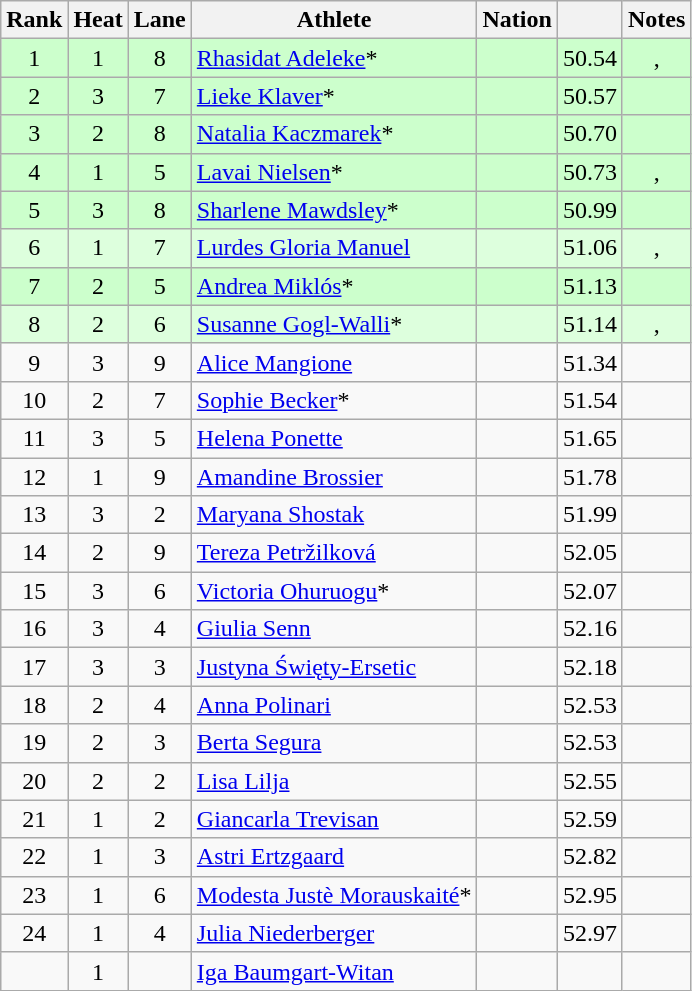<table class="wikitable sortable" style="text-align:center">
<tr>
<th scope="col">Rank</th>
<th scope="col">Heat</th>
<th scope="col">Lane</th>
<th scope="col">Athlete</th>
<th scope="col">Nation</th>
<th scope="col"></th>
<th scope="col">Notes</th>
</tr>
<tr bgcolor=ccffcc>
<td>1</td>
<td>1</td>
<td>8</td>
<td style="text-align:left"><a href='#'>Rhasidat Adeleke</a>*</td>
<td style="text-align:left"></td>
<td>50.54</td>
<td>, </td>
</tr>
<tr bgcolor=ccffcc>
<td>2</td>
<td>3</td>
<td>7</td>
<td style="text-align:left"><a href='#'>Lieke Klaver</a>*</td>
<td style="text-align:left"></td>
<td>50.57</td>
<td></td>
</tr>
<tr bgcolor=ccffcc>
<td>3</td>
<td>2</td>
<td>8</td>
<td style="text-align:left"><a href='#'>Natalia Kaczmarek</a>*</td>
<td style="text-align:left"></td>
<td>50.70</td>
<td></td>
</tr>
<tr bgcolor="ccffcc">
<td>4</td>
<td>1</td>
<td>5</td>
<td style="text-align:left"><a href='#'>Lavai Nielsen</a>*</td>
<td style="text-align:left"></td>
<td>50.73</td>
<td>, </td>
</tr>
<tr bgcolor="ccffcc">
<td>5</td>
<td>3</td>
<td>8</td>
<td style="text-align:left"><a href='#'>Sharlene Mawdsley</a>*</td>
<td style="text-align:left"></td>
<td>50.99</td>
<td></td>
</tr>
<tr bgcolor="ddffdd">
<td>6</td>
<td>1</td>
<td>7</td>
<td style="text-align:left"><a href='#'>Lurdes Gloria Manuel</a></td>
<td style="text-align:left"></td>
<td>51.06</td>
<td>, </td>
</tr>
<tr bgcolor=ccffcc>
<td>7</td>
<td>2</td>
<td>5</td>
<td style="text-align:left"><a href='#'>Andrea Miklós</a>*</td>
<td style="text-align:left"></td>
<td>51.13</td>
<td></td>
</tr>
<tr bgcolor="ddffdd">
<td>8</td>
<td>2</td>
<td>6</td>
<td style="text-align:left"><a href='#'>Susanne Gogl-Walli</a>*</td>
<td style="text-align:left"></td>
<td>51.14</td>
<td>, </td>
</tr>
<tr>
<td>9</td>
<td>3</td>
<td>9</td>
<td style="text-align:left"><a href='#'>Alice Mangione</a></td>
<td style="text-align:left"></td>
<td>51.34</td>
<td></td>
</tr>
<tr>
<td>10</td>
<td>2</td>
<td>7</td>
<td style="text-align:left"><a href='#'>Sophie Becker</a>*</td>
<td style="text-align:left"></td>
<td>51.54</td>
<td></td>
</tr>
<tr>
<td>11</td>
<td>3</td>
<td>5</td>
<td style="text-align:left"><a href='#'>Helena Ponette</a></td>
<td style="text-align:left"></td>
<td>51.65</td>
<td></td>
</tr>
<tr>
<td>12</td>
<td>1</td>
<td>9</td>
<td style="text-align:left"><a href='#'>Amandine Brossier</a></td>
<td style="text-align:left"></td>
<td>51.78</td>
<td></td>
</tr>
<tr>
<td>13</td>
<td>3</td>
<td>2</td>
<td style="text-align:left"><a href='#'>Maryana Shostak</a></td>
<td style="text-align:left"></td>
<td>51.99</td>
<td></td>
</tr>
<tr>
<td>14</td>
<td>2</td>
<td>9</td>
<td style="text-align:left"><a href='#'>Tereza Petržilková</a></td>
<td style="text-align:left"></td>
<td>52.05</td>
<td></td>
</tr>
<tr>
<td>15</td>
<td>3</td>
<td>6</td>
<td style="text-align:left"><a href='#'>Victoria Ohuruogu</a>*</td>
<td style="text-align:left"></td>
<td>52.07</td>
<td></td>
</tr>
<tr>
<td>16</td>
<td>3</td>
<td>4</td>
<td style="text-align:left"><a href='#'>Giulia Senn</a></td>
<td style="text-align:left"></td>
<td>52.16</td>
<td></td>
</tr>
<tr>
<td>17</td>
<td>3</td>
<td>3</td>
<td style="text-align:left"><a href='#'>Justyna Święty-Ersetic</a></td>
<td style="text-align:left"></td>
<td>52.18</td>
<td></td>
</tr>
<tr>
<td>18</td>
<td>2</td>
<td>4</td>
<td style="text-align:left"><a href='#'>Anna Polinari</a></td>
<td style="text-align:left"></td>
<td>52.53</td>
<td></td>
</tr>
<tr>
<td>19</td>
<td>2</td>
<td>3</td>
<td style="text-align:left"><a href='#'>Berta Segura</a></td>
<td style="text-align:left"></td>
<td>52.53</td>
<td></td>
</tr>
<tr>
<td>20</td>
<td>2</td>
<td>2</td>
<td style="text-align:left"><a href='#'>Lisa Lilja</a></td>
<td style="text-align:left"></td>
<td>52.55</td>
<td></td>
</tr>
<tr>
<td>21</td>
<td>1</td>
<td>2</td>
<td style="text-align:left"><a href='#'>Giancarla Trevisan</a></td>
<td style="text-align:left"></td>
<td>52.59</td>
<td></td>
</tr>
<tr>
<td>22</td>
<td>1</td>
<td>3</td>
<td style="text-align:left"><a href='#'>Astri Ertzgaard</a></td>
<td style="text-align:left"></td>
<td>52.82</td>
<td></td>
</tr>
<tr>
<td>23</td>
<td>1</td>
<td>6</td>
<td style="text-align:left"><a href='#'>Modesta Justè Morauskaité</a>*</td>
<td style="text-align:left"></td>
<td>52.95</td>
<td></td>
</tr>
<tr>
<td>24</td>
<td>1</td>
<td>4</td>
<td style="text-align:left"><a href='#'>Julia Niederberger</a></td>
<td style="text-align:left"></td>
<td>52.97</td>
<td></td>
</tr>
<tr>
<td></td>
<td>1</td>
<td></td>
<td style="text-align:left"><a href='#'>Iga Baumgart-Witan</a></td>
<td style="text-align:left"></td>
<td></td>
<td></td>
</tr>
</table>
